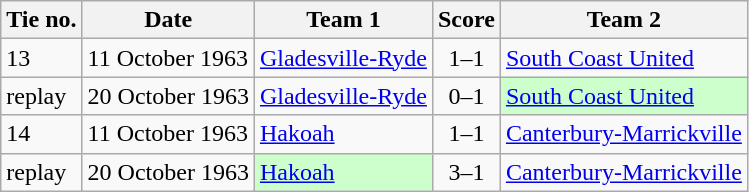<table class="wikitable">
<tr>
<th>Tie no.</th>
<th>Date</th>
<th>Team 1 </th>
<th>Score</th>
<th>Team 2 </th>
</tr>
<tr>
<td>13</td>
<td>11 October 1963</td>
<td><a href='#'>Gladesville-Ryde</a> </td>
<td align=center>1–1 </td>
<td><a href='#'>South Coast United</a> </td>
</tr>
<tr>
<td>replay</td>
<td>20 October 1963</td>
<td><a href='#'>Gladesville-Ryde</a> </td>
<td align=center>0–1</td>
<td bgcolor=#cfc><a href='#'>South Coast United</a> </td>
</tr>
<tr>
<td>14</td>
<td>11 October 1963</td>
<td><a href='#'>Hakoah</a> </td>
<td align=center>1–1 </td>
<td><a href='#'>Canterbury-Marrickville</a> </td>
</tr>
<tr>
<td>replay</td>
<td>20 October 1963</td>
<td bgcolor=#cfc><a href='#'>Hakoah</a> </td>
<td align=center>3–1</td>
<td><a href='#'>Canterbury-Marrickville</a> </td>
</tr>
</table>
